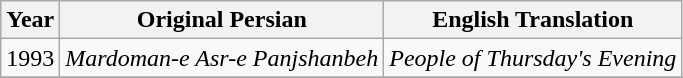<table class="wikitable">
<tr>
<th>Year</th>
<th>Original Persian</th>
<th>English Translation</th>
</tr>
<tr>
<td>1993</td>
<td><em>Mardoman-e Asr-e Panjshanbeh</em></td>
<td><em>People of Thursday's Evening</em></td>
</tr>
<tr>
</tr>
</table>
